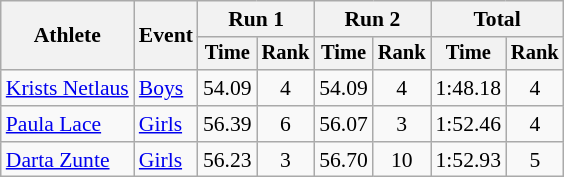<table class="wikitable" style="font-size:90%">
<tr>
<th rowspan="2">Athlete</th>
<th rowspan="2">Event</th>
<th colspan="2">Run 1</th>
<th colspan="2">Run 2</th>
<th colspan="2">Total</th>
</tr>
<tr style="font-size:95%">
<th>Time</th>
<th>Rank</th>
<th>Time</th>
<th>Rank</th>
<th>Time</th>
<th>Rank</th>
</tr>
<tr align=center>
<td align=left><a href='#'>Krists Netlaus</a></td>
<td align=left><a href='#'>Boys</a></td>
<td>54.09</td>
<td>4</td>
<td>54.09</td>
<td>4</td>
<td>1:48.18</td>
<td>4</td>
</tr>
<tr align=center>
<td align=left><a href='#'>Paula Lace</a></td>
<td align=left><a href='#'>Girls</a></td>
<td>56.39</td>
<td>6</td>
<td>56.07</td>
<td>3</td>
<td>1:52.46</td>
<td>4</td>
</tr>
<tr align=center>
<td align=left><a href='#'>Darta Zunte</a></td>
<td align=left><a href='#'>Girls</a></td>
<td>56.23</td>
<td>3</td>
<td>56.70</td>
<td>10</td>
<td>1:52.93</td>
<td>5</td>
</tr>
</table>
